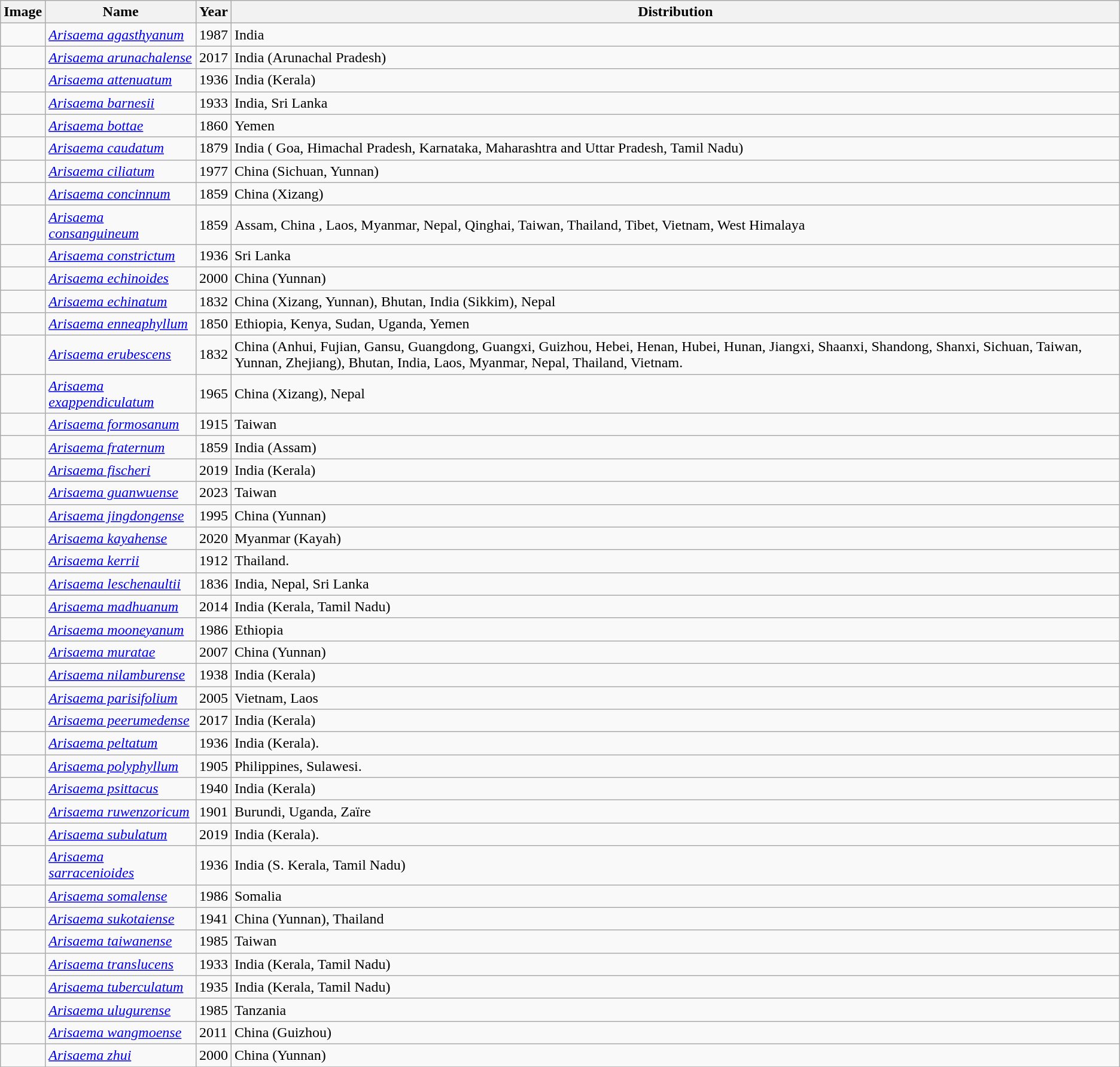<table class="wikitable sortable">
<tr>
<th>Image</th>
<th>Name</th>
<th>Year</th>
<th>Distribution</th>
</tr>
<tr>
<td></td>
<td><em><a href='#'>Arisaema agasthyanum</a></em> </td>
<td>1987</td>
<td>India</td>
</tr>
<tr>
<td></td>
<td><em><a href='#'>Arisaema arunachalense</a></em> </td>
<td>2017</td>
<td>India (Arunachal Pradesh)</td>
</tr>
<tr>
<td></td>
<td><em><a href='#'>Arisaema attenuatum</a></em> </td>
<td>1936</td>
<td>India (Kerala)</td>
</tr>
<tr>
<td></td>
<td><em><a href='#'>Arisaema barnesii</a></em> </td>
<td>1933</td>
<td>India, Sri Lanka</td>
</tr>
<tr>
<td></td>
<td><em><a href='#'>Arisaema bottae</a></em> </td>
<td>1860</td>
<td>Yemen</td>
</tr>
<tr>
<td></td>
<td><em><a href='#'>Arisaema caudatum</a></em> </td>
<td>1879</td>
<td>India ( Goa, Himachal Pradesh, Karnataka, Maharashtra and Uttar Pradesh, Tamil Nadu)</td>
</tr>
<tr>
<td></td>
<td><em><a href='#'>Arisaema ciliatum</a></em> </td>
<td>1977</td>
<td>China (Sichuan, Yunnan)</td>
</tr>
<tr>
<td></td>
<td><em><a href='#'>Arisaema concinnum</a></em> </td>
<td>1859</td>
<td>China (Xizang)</td>
</tr>
<tr>
<td></td>
<td><em><a href='#'>Arisaema consanguineum</a></em> </td>
<td>1859</td>
<td>Assam, China , Laos, Myanmar, Nepal, Qinghai, Taiwan, Thailand, Tibet, Vietnam, West Himalaya</td>
</tr>
<tr>
<td></td>
<td><em><a href='#'>Arisaema constrictum</a></em> </td>
<td>1936</td>
<td>Sri Lanka</td>
</tr>
<tr>
<td></td>
<td><em><a href='#'>Arisaema echinoides</a></em> </td>
<td>2000</td>
<td>China (Yunnan)</td>
</tr>
<tr>
<td></td>
<td><em><a href='#'>Arisaema echinatum</a></em> </td>
<td>1832</td>
<td>China (Xizang, Yunnan), Bhutan, India (Sikkim), Nepal</td>
</tr>
<tr>
<td></td>
<td><em><a href='#'>Arisaema enneaphyllum</a></em> </td>
<td>1850</td>
<td>Ethiopia, Kenya, Sudan, Uganda, Yemen</td>
</tr>
<tr>
<td></td>
<td><em><a href='#'>Arisaema erubescens</a></em> </td>
<td>1832</td>
<td>China (Anhui, Fujian, Gansu, Guangdong, Guangxi, Guizhou, Hebei, Henan, Hubei, Hunan, Jiangxi, Shaanxi, Shandong, Shanxi, Sichuan, Taiwan, Yunnan, Zhejiang), Bhutan, India, Laos, Myanmar, Nepal, Thailand, Vietnam.</td>
</tr>
<tr>
<td></td>
<td><em><a href='#'>Arisaema exappendiculatum</a></em> </td>
<td>1965</td>
<td>China (Xizang), Nepal</td>
</tr>
<tr>
<td></td>
<td><em><a href='#'>Arisaema formosanum</a></em> </td>
<td>1915</td>
<td>Taiwan</td>
</tr>
<tr>
<td></td>
<td><em><a href='#'>Arisaema fraternum</a></em> </td>
<td>1859</td>
<td>India (Assam)</td>
</tr>
<tr>
<td></td>
<td><em><a href='#'>Arisaema fischeri</a></em> </td>
<td>2019</td>
<td>India (Kerala)</td>
</tr>
<tr>
<td></td>
<td><em><a href='#'>Arisaema guanwuense</a></em> </td>
<td>2023</td>
<td>Taiwan</td>
</tr>
<tr>
<td></td>
<td><em><a href='#'>Arisaema jingdongense</a></em> </td>
<td>1995</td>
<td>China (Yunnan)</td>
</tr>
<tr>
<td></td>
<td><em><a href='#'>Arisaema kayahense</a></em> </td>
<td>2020</td>
<td>Myanmar (Kayah)</td>
</tr>
<tr>
<td></td>
<td><em><a href='#'>Arisaema kerrii</a></em> </td>
<td>1912</td>
<td>Thailand.</td>
</tr>
<tr>
<td></td>
<td><em><a href='#'>Arisaema leschenaultii</a></em> </td>
<td>1836</td>
<td>India, Nepal, Sri Lanka</td>
</tr>
<tr>
<td></td>
<td><em><a href='#'>Arisaema madhuanum</a></em> </td>
<td>2014</td>
<td>India (Kerala, Tamil Nadu)</td>
</tr>
<tr>
<td></td>
<td><em><a href='#'>Arisaema mooneyanum</a></em> </td>
<td>1986</td>
<td>Ethiopia</td>
</tr>
<tr>
<td></td>
<td><em><a href='#'>Arisaema muratae</a></em> </td>
<td>2007</td>
<td>China (Yunnan)</td>
</tr>
<tr>
<td></td>
<td><em><a href='#'>Arisaema nilamburense</a></em> </td>
<td>1938</td>
<td>India (Kerala)</td>
</tr>
<tr>
<td></td>
<td><em><a href='#'>Arisaema parisifolium</a></em> </td>
<td>2005</td>
<td>Vietnam, Laos</td>
</tr>
<tr>
<td></td>
<td><em><a href='#'>Arisaema peerumedense</a></em> </td>
<td>2017</td>
<td>India (Kerala)</td>
</tr>
<tr>
<td></td>
<td><em><a href='#'>Arisaema peltatum</a></em> </td>
<td>1936</td>
<td>India (Kerala).</td>
</tr>
<tr>
<td></td>
<td><em><a href='#'>Arisaema polyphyllum</a></em> </td>
<td>1905</td>
<td>Philippines, Sulawesi.</td>
</tr>
<tr>
<td></td>
<td><em><a href='#'>Arisaema psittacus</a></em> </td>
<td>1940</td>
<td>India (Kerala)</td>
</tr>
<tr>
<td></td>
<td><em><a href='#'>Arisaema ruwenzoricum</a></em> </td>
<td>1901</td>
<td>Burundi, Uganda, Zaïre</td>
</tr>
<tr>
<td></td>
<td><em><a href='#'>Arisaema subulatum</a></em> </td>
<td>2019</td>
<td>India (Kerala).</td>
</tr>
<tr>
<td></td>
<td><em><a href='#'>Arisaema sarracenioides</a></em> </td>
<td>1936</td>
<td>India (S. Kerala, Tamil Nadu)</td>
</tr>
<tr>
<td></td>
<td><em><a href='#'>Arisaema somalense</a></em> </td>
<td>1986</td>
<td>Somalia</td>
</tr>
<tr>
<td></td>
<td><em><a href='#'>Arisaema sukotaiense</a></em> </td>
<td>1941</td>
<td>China (Yunnan), Thailand</td>
</tr>
<tr>
<td></td>
<td><em><a href='#'>Arisaema taiwanense</a></em> </td>
<td>1985</td>
<td>Taiwan</td>
</tr>
<tr>
<td></td>
<td><em><a href='#'>Arisaema translucens</a></em> </td>
<td>1933</td>
<td>India (Kerala, Tamil Nadu)</td>
</tr>
<tr>
<td></td>
<td><em><a href='#'>Arisaema tuberculatum</a></em> </td>
<td>1935</td>
<td>India (Kerala, Tamil Nadu)</td>
</tr>
<tr>
<td></td>
<td><em><a href='#'>Arisaema ulugurense</a></em> </td>
<td>1985</td>
<td>Tanzania</td>
</tr>
<tr>
<td></td>
<td><em><a href='#'>Arisaema wangmoense</a></em> </td>
<td>2011</td>
<td>China (Guizhou)</td>
</tr>
<tr>
<td></td>
<td><em><a href='#'>Arisaema zhui</a></em> </td>
<td>2000</td>
<td>China (Yunnan)</td>
</tr>
<tr>
</tr>
</table>
